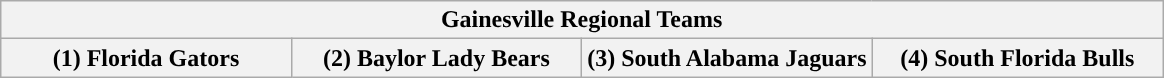<table class="wikitable">
<tr>
<th colspan=4>Gainesville Regional Teams</th>
</tr>
<tr>
<th style="width: 25%; ">(1) Florida Gators</th>
<th style="width: 25%; ">(2) Baylor Lady Bears</th>
<th style="width: 25%; ">(3) South Alabama Jaguars</th>
<th style="width: 25%; ">(4) South Florida Bulls</th>
</tr>
</table>
